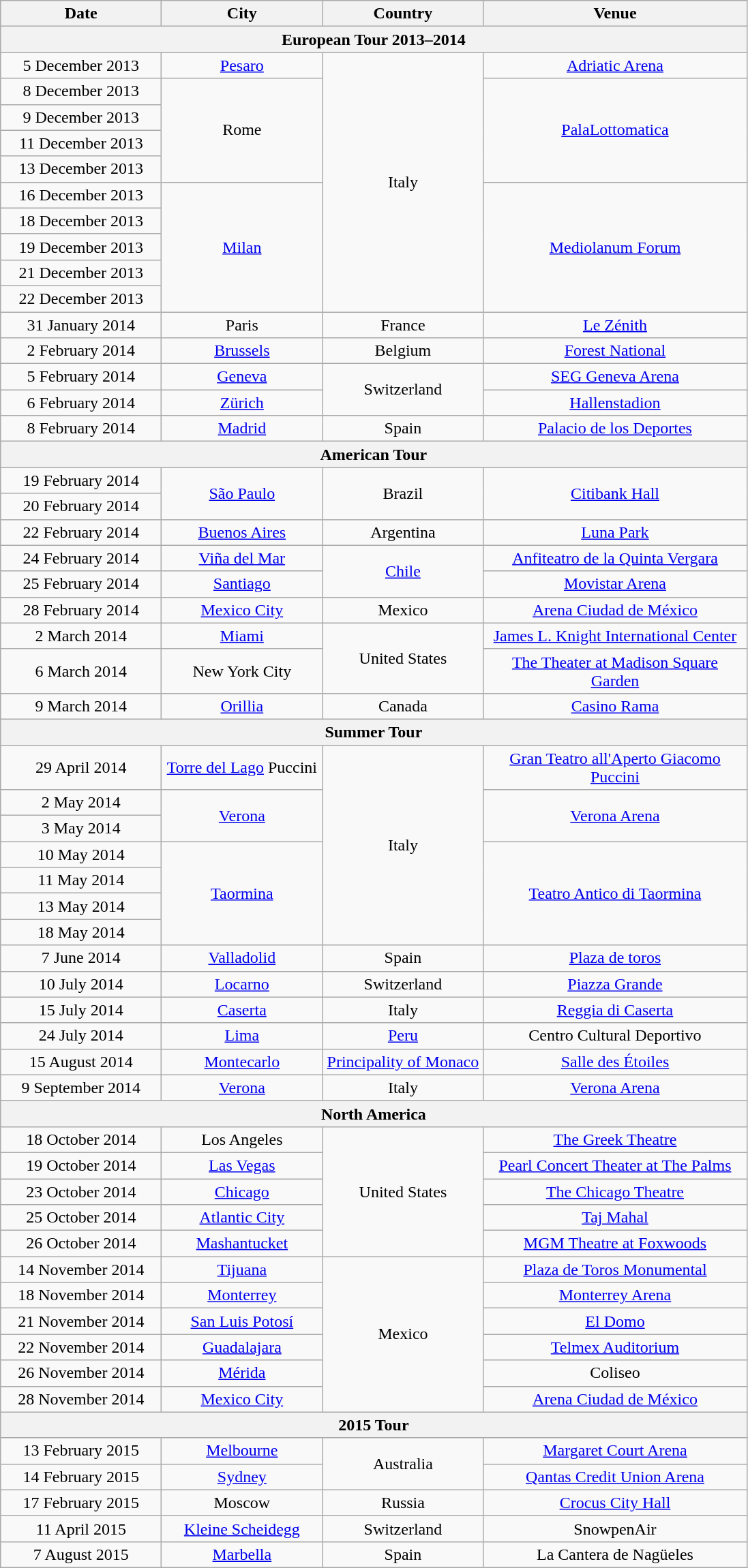<table class="wikitable" style="text-align:center;">
<tr>
<th style="width:150px;">Date</th>
<th style="width:150px;">City</th>
<th style="width:150px;">Country</th>
<th style="width:250px;">Venue</th>
</tr>
<tr>
<th colspan="6">European Tour 2013–2014</th>
</tr>
<tr>
<td>5 December 2013</td>
<td><a href='#'>Pesaro</a></td>
<td rowspan="10">Italy</td>
<td><a href='#'>Adriatic Arena</a></td>
</tr>
<tr>
<td>8 December 2013</td>
<td rowspan="4">Rome</td>
<td rowspan="4"><a href='#'>PalaLottomatica</a></td>
</tr>
<tr>
<td>9 December 2013</td>
</tr>
<tr>
<td>11 December 2013</td>
</tr>
<tr>
<td>13 December 2013</td>
</tr>
<tr>
<td>16 December 2013</td>
<td rowspan="5"><a href='#'>Milan</a></td>
<td rowspan="5"><a href='#'>Mediolanum Forum</a></td>
</tr>
<tr>
<td>18 December 2013</td>
</tr>
<tr>
<td>19 December 2013</td>
</tr>
<tr>
<td>21 December 2013</td>
</tr>
<tr>
<td>22 December 2013</td>
</tr>
<tr>
<td>31 January 2014</td>
<td>Paris</td>
<td>France</td>
<td><a href='#'>Le Zénith</a></td>
</tr>
<tr>
<td>2 February 2014</td>
<td><a href='#'>Brussels</a></td>
<td>Belgium</td>
<td><a href='#'>Forest National</a></td>
</tr>
<tr>
<td>5 February 2014</td>
<td><a href='#'>Geneva</a></td>
<td rowspan="2">Switzerland</td>
<td><a href='#'>SEG Geneva Arena</a></td>
</tr>
<tr>
<td>6 February 2014</td>
<td><a href='#'>Zürich</a></td>
<td><a href='#'>Hallenstadion</a></td>
</tr>
<tr>
<td>8 February 2014</td>
<td><a href='#'>Madrid</a></td>
<td>Spain</td>
<td><a href='#'>Palacio de los Deportes</a></td>
</tr>
<tr>
<th colspan="6">American Tour</th>
</tr>
<tr>
<td>19 February 2014</td>
<td rowspan="2"><a href='#'>São Paulo</a></td>
<td rowspan="2">Brazil</td>
<td rowspan="2"><a href='#'>Citibank Hall</a></td>
</tr>
<tr>
<td>20 February 2014</td>
</tr>
<tr>
<td>22 February 2014</td>
<td><a href='#'>Buenos Aires</a></td>
<td>Argentina</td>
<td><a href='#'>Luna Park</a></td>
</tr>
<tr>
<td>24 February 2014</td>
<td><a href='#'>Viña del Mar</a></td>
<td rowspan="2"><a href='#'>Chile</a></td>
<td><a href='#'>Anfiteatro de la Quinta Vergara</a></td>
</tr>
<tr>
<td>25 February 2014</td>
<td><a href='#'>Santiago</a></td>
<td><a href='#'>Movistar Arena</a></td>
</tr>
<tr>
<td>28 February 2014</td>
<td><a href='#'>Mexico City</a></td>
<td>Mexico</td>
<td><a href='#'>Arena Ciudad de México</a></td>
</tr>
<tr>
<td>2 March 2014</td>
<td><a href='#'>Miami</a></td>
<td rowspan="2">United States</td>
<td><a href='#'>James L. Knight International Center</a></td>
</tr>
<tr>
<td>6 March 2014</td>
<td>New York City</td>
<td><a href='#'>The Theater at Madison Square Garden</a></td>
</tr>
<tr>
<td>9 March 2014</td>
<td><a href='#'>Orillia</a></td>
<td>Canada</td>
<td><a href='#'>Casino Rama</a></td>
</tr>
<tr>
<th colspan="4">Summer Tour</th>
</tr>
<tr>
<td>29 April 2014</td>
<td><a href='#'>Torre del Lago</a> Puccini</td>
<td rowspan="7">Italy</td>
<td><a href='#'>Gran Teatro all'Aperto Giacomo Puccini</a></td>
</tr>
<tr>
<td>2 May 2014</td>
<td rowspan="2"><a href='#'>Verona</a></td>
<td rowspan="2"><a href='#'>Verona Arena</a></td>
</tr>
<tr>
<td>3 May 2014</td>
</tr>
<tr>
<td>10 May 2014</td>
<td rowspan="4"><a href='#'>Taormina</a></td>
<td rowspan="4"><a href='#'>Teatro Antico di Taormina</a></td>
</tr>
<tr>
<td>11 May 2014</td>
</tr>
<tr>
<td>13 May 2014</td>
</tr>
<tr>
<td>18 May 2014</td>
</tr>
<tr>
<td>7 June 2014</td>
<td><a href='#'>Valladolid</a></td>
<td>Spain</td>
<td><a href='#'>Plaza de toros</a></td>
</tr>
<tr>
<td>10 July 2014</td>
<td><a href='#'>Locarno</a></td>
<td>Switzerland</td>
<td><a href='#'>Piazza Grande</a></td>
</tr>
<tr>
<td>15 July 2014</td>
<td><a href='#'>Caserta</a></td>
<td>Italy</td>
<td><a href='#'>Reggia di Caserta</a></td>
</tr>
<tr>
<td>24 July 2014</td>
<td><a href='#'>Lima</a></td>
<td><a href='#'>Peru</a></td>
<td>Centro Cultural Deportivo</td>
</tr>
<tr>
<td>15 August 2014</td>
<td><a href='#'>Montecarlo</a></td>
<td><a href='#'>Principality of Monaco</a></td>
<td><a href='#'>Salle des Étoiles</a></td>
</tr>
<tr>
<td>9 September 2014</td>
<td><a href='#'>Verona</a></td>
<td>Italy</td>
<td><a href='#'>Verona Arena</a></td>
</tr>
<tr>
<th colspan="4">North America</th>
</tr>
<tr>
<td>18 October 2014</td>
<td>Los Angeles</td>
<td rowspan="5">United States</td>
<td><a href='#'>The Greek Theatre</a></td>
</tr>
<tr>
<td>19 October 2014</td>
<td><a href='#'>Las Vegas</a></td>
<td><a href='#'>Pearl Concert Theater at The Palms</a></td>
</tr>
<tr>
<td>23 October 2014</td>
<td><a href='#'>Chicago</a></td>
<td><a href='#'>The Chicago Theatre</a></td>
</tr>
<tr>
<td>25 October 2014</td>
<td><a href='#'>Atlantic City</a></td>
<td><a href='#'>Taj Mahal</a></td>
</tr>
<tr>
<td>26 October 2014</td>
<td><a href='#'>Mashantucket</a></td>
<td><a href='#'>MGM Theatre at Foxwoods</a></td>
</tr>
<tr>
<td>14 November 2014</td>
<td><a href='#'>Tijuana</a></td>
<td rowspan="6">Mexico</td>
<td><a href='#'>Plaza de Toros Monumental</a></td>
</tr>
<tr>
<td>18 November 2014</td>
<td><a href='#'>Monterrey</a></td>
<td><a href='#'>Monterrey Arena</a></td>
</tr>
<tr>
<td>21 November 2014</td>
<td><a href='#'>San Luis Potosí</a></td>
<td><a href='#'>El Domo</a></td>
</tr>
<tr>
<td>22 November 2014</td>
<td><a href='#'>Guadalajara</a></td>
<td><a href='#'>Telmex Auditorium</a></td>
</tr>
<tr>
<td>26 November 2014</td>
<td><a href='#'>Mérida</a></td>
<td>Coliseo</td>
</tr>
<tr>
<td>28 November 2014</td>
<td><a href='#'>Mexico City</a></td>
<td><a href='#'>Arena Ciudad de México</a></td>
</tr>
<tr>
<th colspan="4">2015 Tour</th>
</tr>
<tr>
<td>13 February 2015</td>
<td><a href='#'>Melbourne</a></td>
<td rowspan="2">Australia</td>
<td><a href='#'>Margaret Court Arena</a></td>
</tr>
<tr>
<td>14 February 2015</td>
<td><a href='#'>Sydney</a></td>
<td><a href='#'>Qantas Credit Union Arena</a></td>
</tr>
<tr>
<td>17 February 2015</td>
<td>Moscow</td>
<td>Russia</td>
<td><a href='#'>Crocus City Hall</a></td>
</tr>
<tr>
<td>11 April 2015</td>
<td><a href='#'>Kleine Scheidegg</a></td>
<td>Switzerland</td>
<td>SnowpenAir</td>
</tr>
<tr>
<td>7 August 2015</td>
<td><a href='#'>Marbella</a></td>
<td>Spain</td>
<td>La Cantera de Nagüeles</td>
</tr>
</table>
